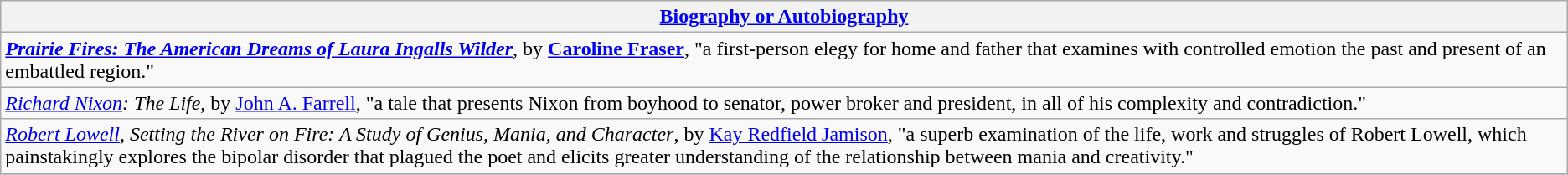<table class="wikitable" style="float:left; float:none;">
<tr>
<th><a href='#'>Biography or Autobiography</a></th>
</tr>
<tr>
<td><strong><em><a href='#'>Prairie Fires: The American Dreams of Laura Ingalls Wilder</a></em></strong>, by <strong><a href='#'>Caroline Fraser</a></strong>, "a first-person elegy for home and father that examines with controlled emotion the past and present of an embattled region."</td>
</tr>
<tr>
<td><em><a href='#'>Richard Nixon</a>: The Life</em>, by <a href='#'>John A. Farrell</a>, "a tale that presents Nixon from boyhood to senator, power broker and president, in all of his complexity and contradiction."</td>
</tr>
<tr>
<td><em><a href='#'>Robert Lowell</a>, Setting the River on Fire: A Study of Genius, Mania, and Character</em>, by <a href='#'>Kay Redfield Jamison</a>, "a superb examination of the life, work and struggles of Robert Lowell, which painstakingly explores the bipolar disorder that plagued the poet and elicits greater understanding of the relationship between mania and creativity."</td>
</tr>
<tr>
</tr>
</table>
